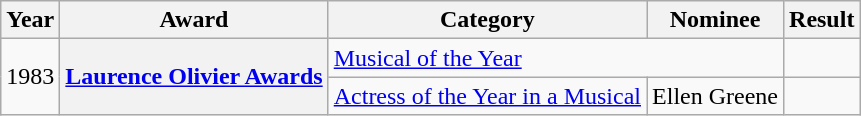<table class="wikitable">
<tr>
<th scope="col">Year</th>
<th scope="col">Award</th>
<th scope="col">Category</th>
<th scope="col">Nominee</th>
<th scope="col">Result</th>
</tr>
<tr>
<td rowspan="2">1983</td>
<th scope="row" rowspan="2"><a href='#'>Laurence Olivier Awards</a></th>
<td colspan="2"><a href='#'>Musical of the Year</a></td>
<td></td>
</tr>
<tr>
<td><a href='#'>Actress of the Year in a Musical</a></td>
<td>Ellen Greene</td>
<td></td>
</tr>
</table>
